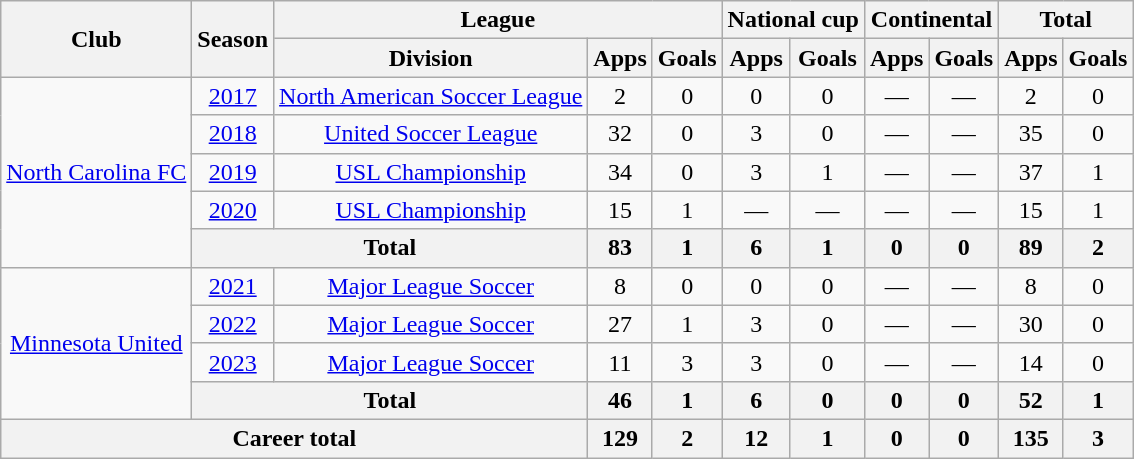<table class=wikitable style=text-align:center>
<tr>
<th rowspan=2>Club</th>
<th rowspan=2>Season</th>
<th colspan=3>League</th>
<th colspan=2>National cup</th>
<th colspan=2>Continental</th>
<th colspan=2>Total</th>
</tr>
<tr>
<th>Division</th>
<th>Apps</th>
<th>Goals</th>
<th>Apps</th>
<th>Goals</th>
<th>Apps</th>
<th>Goals</th>
<th>Apps</th>
<th>Goals</th>
</tr>
<tr>
<td rowspan=5><a href='#'>North Carolina FC</a></td>
<td><a href='#'>2017</a></td>
<td><a href='#'>North American Soccer League</a></td>
<td>2</td>
<td>0</td>
<td>0</td>
<td>0</td>
<td>—</td>
<td>—</td>
<td>2</td>
<td>0</td>
</tr>
<tr>
<td><a href='#'>2018</a></td>
<td><a href='#'>United Soccer League</a></td>
<td>32</td>
<td>0</td>
<td>3</td>
<td>0</td>
<td>—</td>
<td>—</td>
<td>35</td>
<td>0</td>
</tr>
<tr>
<td><a href='#'>2019</a></td>
<td><a href='#'>USL Championship</a></td>
<td>34</td>
<td>0</td>
<td>3</td>
<td>1</td>
<td>—</td>
<td>—</td>
<td>37</td>
<td>1</td>
</tr>
<tr>
<td><a href='#'>2020</a></td>
<td><a href='#'>USL Championship</a></td>
<td>15</td>
<td>1</td>
<td>—</td>
<td>—</td>
<td>—</td>
<td>—</td>
<td>15</td>
<td>1</td>
</tr>
<tr>
<th colspan=2>Total</th>
<th>83</th>
<th>1</th>
<th>6</th>
<th>1</th>
<th>0</th>
<th>0</th>
<th>89</th>
<th>2</th>
</tr>
<tr>
<td rowspan=4><a href='#'>Minnesota United</a></td>
<td><a href='#'>2021</a></td>
<td><a href='#'>Major League Soccer</a></td>
<td>8</td>
<td>0</td>
<td>0</td>
<td>0</td>
<td>—</td>
<td>—</td>
<td>8</td>
<td>0</td>
</tr>
<tr>
<td><a href='#'>2022</a></td>
<td><a href='#'>Major League Soccer</a></td>
<td>27</td>
<td>1</td>
<td>3</td>
<td>0</td>
<td>—</td>
<td>—</td>
<td>30</td>
<td>0</td>
</tr>
<tr>
<td><a href='#'>2023</a></td>
<td><a href='#'>Major League Soccer</a></td>
<td>11</td>
<td>3</td>
<td>3</td>
<td>0</td>
<td>—</td>
<td>—</td>
<td>14</td>
<td>0</td>
</tr>
<tr>
<th colspan=2>Total</th>
<th>46</th>
<th>1</th>
<th>6</th>
<th>0</th>
<th>0</th>
<th>0</th>
<th>52</th>
<th>1</th>
</tr>
<tr>
<th colspan=3>Career total</th>
<th>129</th>
<th>2</th>
<th>12</th>
<th>1</th>
<th>0</th>
<th>0</th>
<th>135</th>
<th>3</th>
</tr>
</table>
